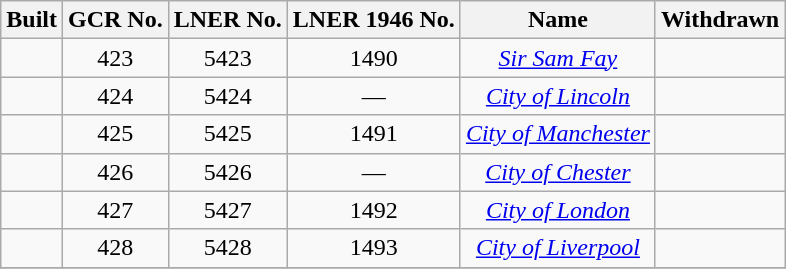<table class="wikitable sortable" style=text-align:center>
<tr>
<th>Built</th>
<th>GCR No.</th>
<th>LNER No.</th>
<th>LNER 1946 No.</th>
<th>Name</th>
<th>Withdrawn</th>
</tr>
<tr>
<td align=right></td>
<td>423</td>
<td>5423</td>
<td>1490</td>
<td><em><a href='#'>Sir Sam Fay</a></em></td>
<td align=right></td>
</tr>
<tr>
<td align=right></td>
<td>424</td>
<td>5424</td>
<td>—</td>
<td><em><a href='#'>City of Lincoln</a></em></td>
<td align=right></td>
</tr>
<tr>
<td align=right></td>
<td>425</td>
<td>5425</td>
<td>1491</td>
<td><em><a href='#'>City of Manchester</a></em></td>
<td align=right></td>
</tr>
<tr>
<td align=right></td>
<td>426</td>
<td>5426</td>
<td>—</td>
<td><em><a href='#'>City of Chester</a></em></td>
<td align=right></td>
</tr>
<tr>
<td align=right></td>
<td>427</td>
<td>5427</td>
<td>1492</td>
<td><em><a href='#'>City of London</a></em></td>
<td align=right></td>
</tr>
<tr>
<td align=right></td>
<td>428</td>
<td>5428</td>
<td>1493</td>
<td><em><a href='#'>City of Liverpool</a></em></td>
<td align=right></td>
</tr>
<tr>
</tr>
</table>
